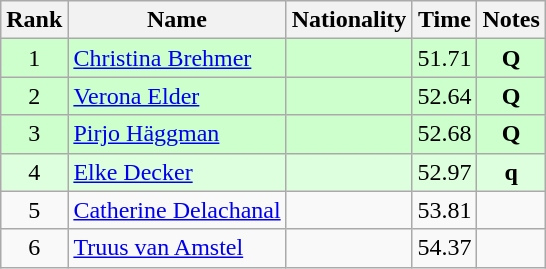<table class="wikitable sortable" style="text-align:center">
<tr>
<th>Rank</th>
<th>Name</th>
<th>Nationality</th>
<th>Time</th>
<th>Notes</th>
</tr>
<tr bgcolor=ccffcc>
<td>1</td>
<td align=left><a href='#'>Christina Brehmer</a></td>
<td align=left></td>
<td>51.71</td>
<td><strong>Q</strong></td>
</tr>
<tr bgcolor=ccffcc>
<td>2</td>
<td align=left><a href='#'>Verona Elder</a></td>
<td align=left></td>
<td>52.64</td>
<td><strong>Q</strong></td>
</tr>
<tr bgcolor=ccffcc>
<td>3</td>
<td align=left><a href='#'>Pirjo Häggman</a></td>
<td align=left></td>
<td>52.68</td>
<td><strong>Q</strong></td>
</tr>
<tr bgcolor=ddffdd>
<td>4</td>
<td align=left><a href='#'>Elke Decker</a></td>
<td align=left></td>
<td>52.97</td>
<td><strong>q</strong></td>
</tr>
<tr>
<td>5</td>
<td align=left><a href='#'>Catherine Delachanal</a></td>
<td align=left></td>
<td>53.81</td>
<td></td>
</tr>
<tr>
<td>6</td>
<td align=left><a href='#'>Truus van Amstel</a></td>
<td align=left></td>
<td>54.37</td>
<td></td>
</tr>
</table>
